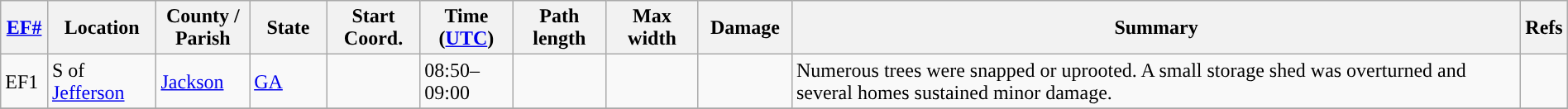<table class="wikitable sortable" style="width:100%;">
<tr>
<th scope="col"  style="width:3%; text-align:center;"><a href='#'>EF#</a></th>
<th scope="col"  style="width:7%; text-align:center;" class="unsortable">Location</th>
<th scope="col"  style="width:6%; text-align:center;" class="unsortable">County / Parish</th>
<th scope="col"  style="width:5%; text-align:center;">State</th>
<th scope="col"  style="width:6%; text-align:center;">Start Coord.</th>
<th scope="col"  style="width:6%; text-align:center;">Time (<a href='#'>UTC</a>)</th>
<th scope="col"  style="width:6%; text-align:center;">Path length</th>
<th scope="col"  style="width:6%; text-align:center;">Max width</th>
<th scope="col"  style="width:6%; text-align:center;">Damage</th>
<th scope="col" class="unsortable" style="width:48%; text-align:center;">Summary</th>
<th scope="col" class="unsortable" style="width:48%; text-align:center;">Refs</th>
</tr>
<tr>
<td>EF1</td>
<td>S of <a href='#'>Jefferson</a></td>
<td><a href='#'>Jackson</a></td>
<td><a href='#'>GA</a></td>
<td></td>
<td>08:50–09:00</td>
<td></td>
<td></td>
<td></td>
<td>Numerous trees were snapped or uprooted. A small storage shed was overturned and several homes sustained minor damage.</td>
<td></td>
</tr>
<tr>
</tr>
</table>
